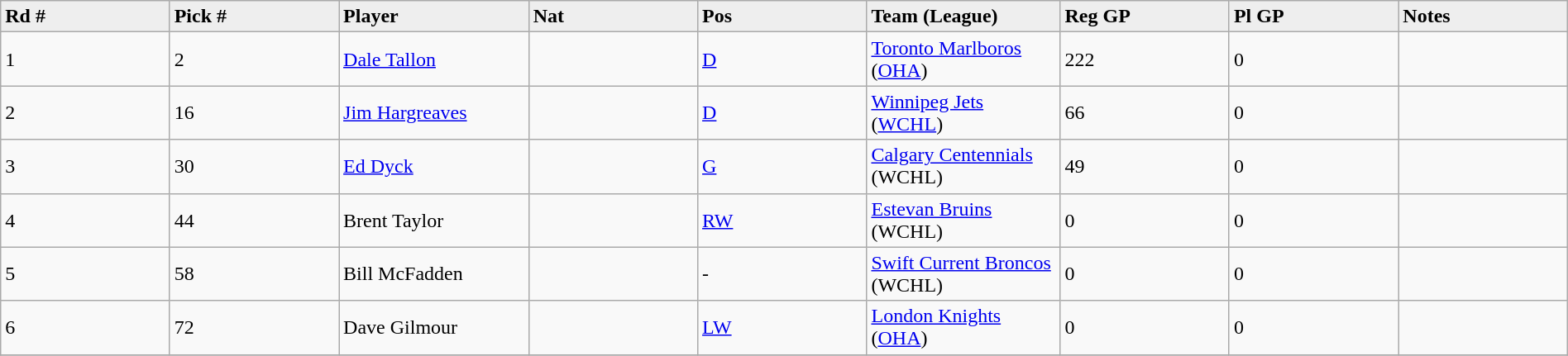<table class="wikitable" style="width: 100%">
<tr>
<td width="5%"; bgcolor="#eeeeee"><strong>Rd #</strong></td>
<td width="5%"; bgcolor="#eeeeee"><strong>Pick #</strong></td>
<td width="5%"; bgcolor="#eeeeee"><strong>Player</strong></td>
<td width="5%"; bgcolor="#eeeeee"><strong>Nat</strong></td>
<td width="5%"; bgcolor="#eeeeee"><strong>Pos</strong></td>
<td width="5%"; bgcolor="#eeeeee"><strong>Team (League)</strong></td>
<td width="5%"; bgcolor="#eeeeee"><strong>Reg GP</strong></td>
<td width="5%"; bgcolor="#eeeeee"><strong>Pl GP</strong></td>
<td width="5%"; bgcolor="#eeeeee"><strong>Notes</strong></td>
</tr>
<tr>
<td>1</td>
<td>2</td>
<td><a href='#'>Dale Tallon</a></td>
<td></td>
<td><a href='#'>D</a></td>
<td><a href='#'>Toronto Marlboros</a> (<a href='#'>OHA</a>)</td>
<td>222</td>
<td>0</td>
<td></td>
</tr>
<tr>
<td>2</td>
<td>16</td>
<td><a href='#'>Jim Hargreaves</a></td>
<td></td>
<td><a href='#'>D</a></td>
<td><a href='#'>Winnipeg Jets</a> (<a href='#'>WCHL</a>)</td>
<td>66</td>
<td>0</td>
<td></td>
</tr>
<tr>
<td>3</td>
<td>30</td>
<td><a href='#'>Ed Dyck</a></td>
<td></td>
<td><a href='#'>G</a></td>
<td><a href='#'>Calgary Centennials</a> (WCHL)</td>
<td>49</td>
<td>0</td>
<td></td>
</tr>
<tr>
<td>4</td>
<td>44</td>
<td>Brent Taylor</td>
<td></td>
<td><a href='#'>RW</a></td>
<td><a href='#'>Estevan Bruins</a> (WCHL)</td>
<td>0</td>
<td>0</td>
<td></td>
</tr>
<tr>
<td>5</td>
<td>58</td>
<td>Bill McFadden</td>
<td></td>
<td>-</td>
<td><a href='#'>Swift Current Broncos</a> (WCHL)</td>
<td>0</td>
<td>0</td>
<td></td>
</tr>
<tr>
<td>6</td>
<td>72</td>
<td>Dave Gilmour</td>
<td></td>
<td><a href='#'>LW</a></td>
<td><a href='#'>London Knights</a> (<a href='#'>OHA</a>)</td>
<td>0</td>
<td>0</td>
<td></td>
</tr>
<tr>
</tr>
</table>
